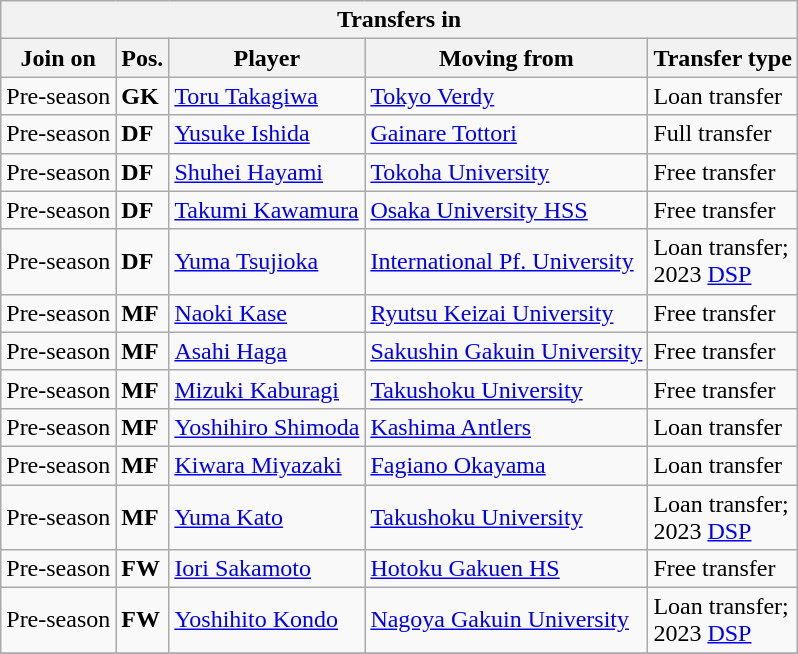<table class="wikitable sortable" style=“text-align:left;>
<tr>
<th colspan="5">Transfers in</th>
</tr>
<tr>
<th>Join on</th>
<th>Pos.</th>
<th>Player</th>
<th>Moving from</th>
<th>Transfer type</th>
</tr>
<tr>
<td>Pre-season</td>
<td><strong>GK</strong></td>
<td> <a href='#'>Toru Takagiwa</a></td>
<td> <a href='#'>Tokyo Verdy</a></td>
<td>Loan transfer</td>
</tr>
<tr>
<td>Pre-season</td>
<td><strong>DF</strong></td>
<td> <a href='#'>Yusuke Ishida</a></td>
<td> <a href='#'>Gainare Tottori</a></td>
<td>Full transfer</td>
</tr>
<tr>
<td>Pre-season</td>
<td><strong>DF</strong></td>
<td> <a href='#'>Shuhei Hayami</a></td>
<td> <a href='#'>Tokoha University</a></td>
<td>Free transfer</td>
</tr>
<tr>
<td>Pre-season</td>
<td><strong>DF</strong></td>
<td> <a href='#'>Takumi Kawamura</a></td>
<td> <a href='#'>Osaka University HSS</a></td>
<td>Free transfer</td>
</tr>
<tr>
<td>Pre-season</td>
<td><strong>DF</strong></td>
<td> <a href='#'>Yuma Tsujioka</a></td>
<td> <a href='#'>International Pf. University</a></td>
<td>Loan transfer;<br> 2023 <a href='#'>DSP</a></td>
</tr>
<tr>
<td>Pre-season</td>
<td><strong>MF</strong></td>
<td> <a href='#'>Naoki Kase</a></td>
<td> <a href='#'>Ryutsu Keizai University</a></td>
<td>Free transfer</td>
</tr>
<tr>
<td>Pre-season</td>
<td><strong>MF</strong></td>
<td> <a href='#'>Asahi Haga</a></td>
<td> <a href='#'>Sakushin Gakuin University</a></td>
<td>Free transfer</td>
</tr>
<tr>
<td>Pre-season</td>
<td><strong>MF</strong></td>
<td> <a href='#'>Mizuki Kaburagi</a></td>
<td> <a href='#'>Takushoku University</a></td>
<td>Free transfer</td>
</tr>
<tr>
<td>Pre-season</td>
<td><strong>MF</strong></td>
<td> <a href='#'>Yoshihiro Shimoda</a></td>
<td> <a href='#'>Kashima Antlers</a></td>
<td>Loan transfer</td>
</tr>
<tr>
<td>Pre-season</td>
<td><strong>MF</strong></td>
<td> <a href='#'>Kiwara Miyazaki</a></td>
<td> <a href='#'>Fagiano Okayama</a></td>
<td>Loan transfer</td>
</tr>
<tr>
<td>Pre-season</td>
<td><strong>MF</strong></td>
<td> <a href='#'>Yuma Kato</a></td>
<td> <a href='#'>Takushoku University</a></td>
<td>Loan transfer;<br> 2023 <a href='#'>DSP</a></td>
</tr>
<tr>
<td>Pre-season</td>
<td><strong>FW</strong></td>
<td> <a href='#'>Iori Sakamoto</a></td>
<td> <a href='#'>Hotoku Gakuen HS</a></td>
<td>Free transfer</td>
</tr>
<tr>
<td>Pre-season</td>
<td><strong>FW</strong></td>
<td> <a href='#'>Yoshihito Kondo</a></td>
<td> <a href='#'>Nagoya Gakuin University</a></td>
<td>Loan transfer;<br> 2023 <a href='#'>DSP</a></td>
</tr>
<tr>
</tr>
</table>
